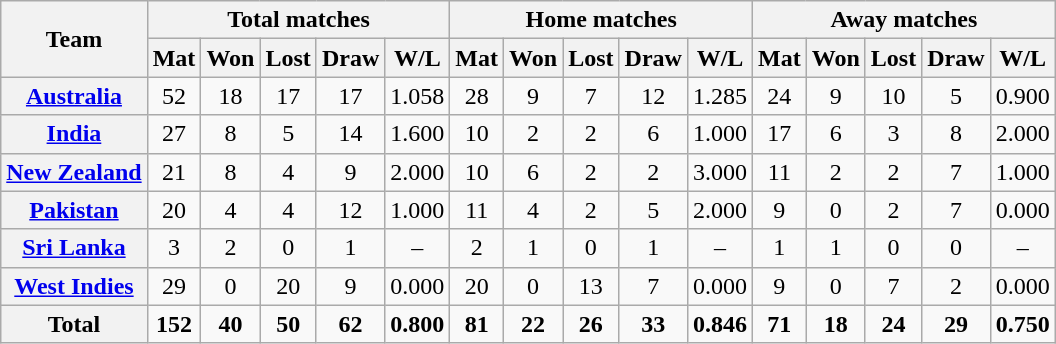<table class="wikitable plainrowheaders sortable" style="text-align:center">
<tr>
<th rowspan=2 scope=col>Team</th>
<th colspan=5 class=unsortable>Total matches</th>
<th colspan=5 class=unsortable>Home matches</th>
<th colspan=5 class=unsortable>Away matches</th>
</tr>
<tr>
<th scope=col data-sort-type=number>Mat</th>
<th scope=col data-sort-type=number>Won</th>
<th scope=col data-sort-type=number>Lost</th>
<th scope=col data-sort-type=number>Draw</th>
<th scope=col data-sort-type=number>W/L</th>
<th scope=col data-sort-type=number>Mat</th>
<th scope=col data-sort-type=number>Won</th>
<th scope=col data-sort-type=number>Lost</th>
<th scope=col data-sort-type=number>Draw</th>
<th scope=col data-sort-type=number>W/L</th>
<th scope=col data-sort-type=number>Mat</th>
<th scope=col data-sort-type=number>Won</th>
<th scope=col data-sort-type=number>Lost</th>
<th scope=col data-sort-type=number>Draw</th>
<th scope=col data-sort-type=number>W/L</th>
</tr>
<tr>
<th scope=row><a href='#'>Australia</a></th>
<td>52</td>
<td>18</td>
<td>17</td>
<td>17</td>
<td>1.058</td>
<td>28</td>
<td>9</td>
<td>7</td>
<td>12</td>
<td>1.285</td>
<td>24</td>
<td>9</td>
<td>10</td>
<td>5</td>
<td>0.900</td>
</tr>
<tr>
<th scope=row><a href='#'>India</a></th>
<td>27</td>
<td>8</td>
<td>5</td>
<td>14</td>
<td>1.600</td>
<td>10</td>
<td>2</td>
<td>2</td>
<td>6</td>
<td>1.000</td>
<td>17</td>
<td>6</td>
<td>3</td>
<td>8</td>
<td>2.000</td>
</tr>
<tr>
<th scope=row><a href='#'>New Zealand</a></th>
<td>21</td>
<td>8</td>
<td>4</td>
<td>9</td>
<td>2.000</td>
<td>10</td>
<td>6</td>
<td>2</td>
<td>2</td>
<td>3.000</td>
<td>11</td>
<td>2</td>
<td>2</td>
<td>7</td>
<td>1.000</td>
</tr>
<tr>
<th scope=row><a href='#'>Pakistan</a></th>
<td>20</td>
<td>4</td>
<td>4</td>
<td>12</td>
<td>1.000</td>
<td>11</td>
<td>4</td>
<td>2</td>
<td>5</td>
<td>2.000</td>
<td>9</td>
<td>0</td>
<td>2</td>
<td>7</td>
<td>0.000</td>
</tr>
<tr>
<th scope=row><a href='#'>Sri Lanka</a></th>
<td>3</td>
<td>2</td>
<td>0</td>
<td>1</td>
<td>–</td>
<td>2</td>
<td>1</td>
<td>0</td>
<td>1</td>
<td>–</td>
<td>1</td>
<td>1</td>
<td>0</td>
<td>0</td>
<td>–</td>
</tr>
<tr>
<th scope=row><a href='#'>West Indies</a></th>
<td>29</td>
<td>0</td>
<td>20</td>
<td>9</td>
<td>0.000</td>
<td>20</td>
<td>0</td>
<td>13</td>
<td>7</td>
<td>0.000</td>
<td>9</td>
<td>0</td>
<td>7</td>
<td>2</td>
<td>0.000</td>
</tr>
<tr class=sortbottom>
<th scope=row><strong>Total</strong></th>
<td><strong>152</strong></td>
<td><strong>40</strong></td>
<td><strong>50</strong></td>
<td><strong>62</strong></td>
<td><strong>0.800</strong></td>
<td><strong>81</strong></td>
<td><strong>22</strong></td>
<td><strong>26</strong></td>
<td><strong>33</strong></td>
<td><strong>0.846</strong></td>
<td><strong>71</strong></td>
<td><strong>18</strong></td>
<td><strong>24</strong></td>
<td><strong>29</strong></td>
<td><strong>0.750</strong></td>
</tr>
</table>
